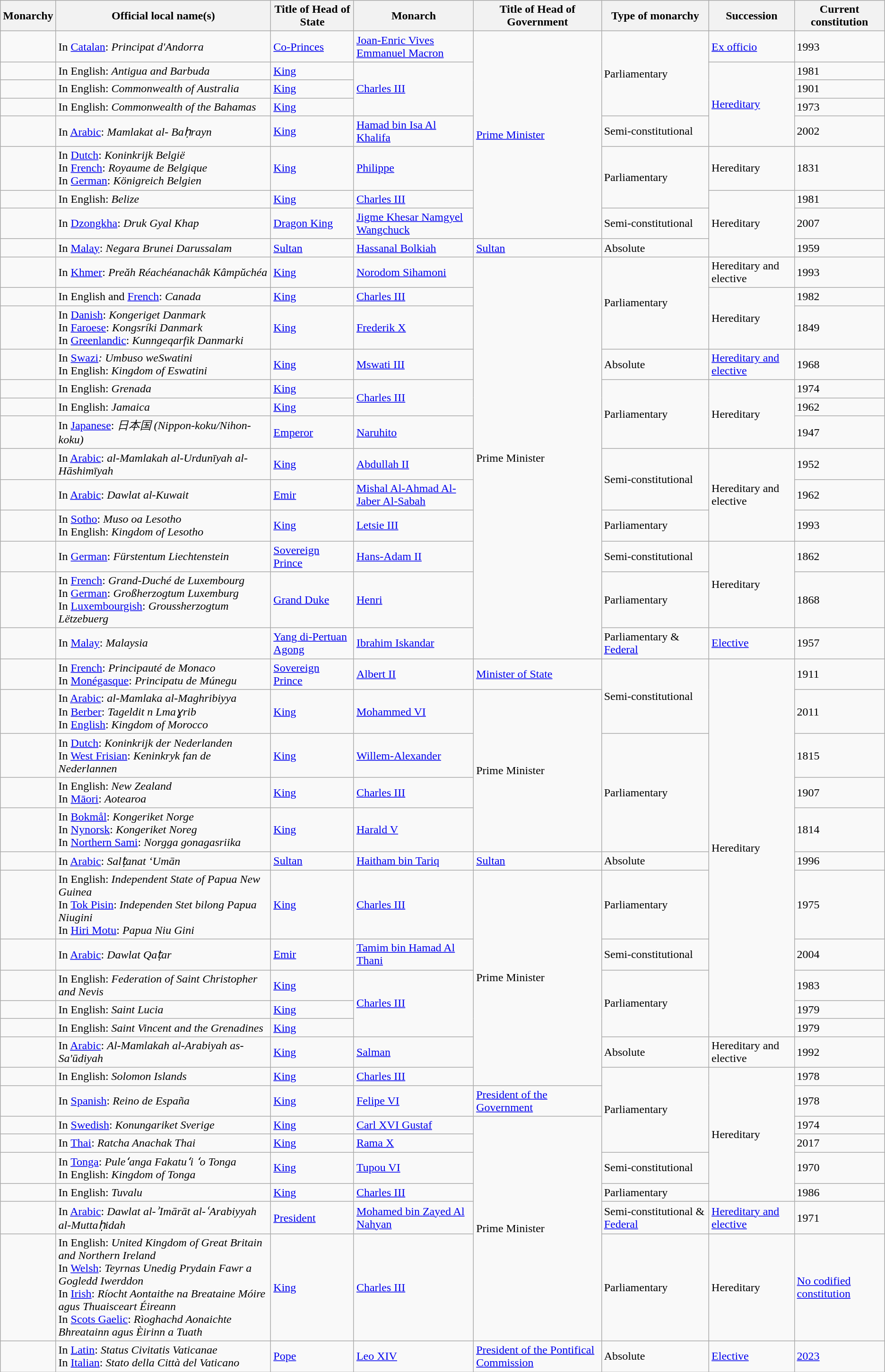<table class="wikitable sortable">
<tr>
<th>Monarchy</th>
<th>Official local name(s)</th>
<th>Title of Head of State</th>
<th>Monarch</th>
<th>Title of Head of Government</th>
<th>Type of monarchy</th>
<th>Succession</th>
<th>Current constitution<br></th>
</tr>
<tr>
<td></td>
<td>In <a href='#'>Catalan</a>: <em>Principat d'Andorra</em></td>
<td><a href='#'>Co-Princes</a></td>
<td><a href='#'>Joan-Enric Vives</a><br><a href='#'>Emmanuel Macron</a></td>
<td rowspan=8><a href='#'>Prime Minister</a></td>
<td rowspan=4>Parliamentary</td>
<td><a href='#'>Ex officio</a></td>
<td>1993</td>
</tr>
<tr>
<td></td>
<td>In English: <em>Antigua and Barbuda</em></td>
<td><a href='#'>King</a></td>
<td rowspan="3"><a href='#'>Charles III</a></td>
<td rowspan=4><a href='#'>Hereditary</a></td>
<td>1981</td>
</tr>
<tr>
<td></td>
<td>In English: <em>Commonwealth of Australia</em></td>
<td><a href='#'>King</a></td>
<td>1901</td>
</tr>
<tr>
<td></td>
<td>In English: <em>Commonwealth of the Bahamas</em></td>
<td><a href='#'>King</a></td>
<td>1973</td>
</tr>
<tr>
<td></td>
<td>In <a href='#'>Arabic</a>: <em>Mamlakat al- Baḥrayn</em></td>
<td><a href='#'>King</a></td>
<td><a href='#'>Hamad bin Isa Al Khalifa</a></td>
<td>Semi-constitutional</td>
<td>2002</td>
</tr>
<tr>
<td></td>
<td>In <a href='#'>Dutch</a>: <em>Koninkrijk België</em><br>In <a href='#'>French</a>: <em>Royaume de Belgique</em><br>In <a href='#'>German</a>: <em>Königreich Belgien</em></td>
<td><a href='#'>King</a></td>
<td><a href='#'>Philippe</a></td>
<td rowspan=2>Parliamentary</td>
<td>Hereditary</td>
<td>1831</td>
</tr>
<tr>
<td></td>
<td>In English: <em>Belize</em></td>
<td><a href='#'>King</a></td>
<td><a href='#'>Charles III</a></td>
<td rowspan=3>Hereditary</td>
<td>1981</td>
</tr>
<tr>
<td></td>
<td>In <a href='#'>Dzongkha</a>: <em>Druk Gyal Khap</em></td>
<td><a href='#'>Dragon King</a></td>
<td><a href='#'>Jigme Khesar Namgyel Wangchuck</a></td>
<td>Semi-constitutional</td>
<td>2007</td>
</tr>
<tr>
<td></td>
<td>In <a href='#'>Malay</a>: <em>Negara Brunei Darussalam</em></td>
<td><a href='#'>Sultan</a></td>
<td><a href='#'>Hassanal Bolkiah</a></td>
<td><a href='#'>Sultan</a></td>
<td>Absolute</td>
<td>1959</td>
</tr>
<tr>
<td></td>
<td>In <a href='#'>Khmer</a>: <em>Preăh Réachéanachâk Kâmpŭchéa</em></td>
<td><a href='#'>King</a></td>
<td><a href='#'>Norodom Sihamoni</a></td>
<td rowspan=13>Prime Minister</td>
<td rowspan=3>Parliamentary</td>
<td>Hereditary and elective</td>
<td>1993</td>
</tr>
<tr>
<td></td>
<td>In English and <a href='#'>French</a>: <em>Canada</em></td>
<td><a href='#'>King</a></td>
<td><a href='#'>Charles III</a></td>
<td rowspan=2>Hereditary</td>
<td>1982</td>
</tr>
<tr>
<td></td>
<td>In <a href='#'>Danish</a>: <em>Kongeriget Danmark</em><br>In <a href='#'>Faroese</a>: <em>Kongsríki Danmark</em><br>In <a href='#'>Greenlandic</a>: <em>Kunngeqarfik Danmarki</em></td>
<td><a href='#'>King</a></td>
<td><a href='#'>Frederik X</a></td>
<td>1849</td>
</tr>
<tr>
<td></td>
<td>In <a href='#'>Swazi</a><em>: Umbuso weSwatini</em><br>In English: <em>Kingdom of Eswatini</em></td>
<td><a href='#'>King</a></td>
<td><a href='#'>Mswati III</a></td>
<td>Absolute</td>
<td><a href='#'>Hereditary and elective</a></td>
<td>1968</td>
</tr>
<tr>
<td></td>
<td>In English: <em>Grenada</em></td>
<td><a href='#'>King</a></td>
<td rowspan="2"><a href='#'>Charles III</a></td>
<td rowspan=3>Parliamentary</td>
<td rowspan=3>Hereditary</td>
<td>1974</td>
</tr>
<tr>
<td></td>
<td>In English: <em>Jamaica</em></td>
<td><a href='#'>King</a></td>
<td>1962</td>
</tr>
<tr>
<td></td>
<td>In <a href='#'>Japanese</a>: <em>日本国 (Nippon-koku/Nihon-koku)</em></td>
<td><a href='#'>Emperor</a></td>
<td><a href='#'>Naruhito</a></td>
<td>1947</td>
</tr>
<tr>
<td></td>
<td>In <a href='#'>Arabic</a>: <em>al-Mamlakah al-Urdunīyah al-Hāshimīyah</em></td>
<td><a href='#'>King</a></td>
<td><a href='#'>Abdullah II</a></td>
<td rowspan=2>Semi-constitutional</td>
<td rowspan=3>Hereditary and elective</td>
<td>1952</td>
</tr>
<tr>
<td></td>
<td>In <a href='#'>Arabic</a>: <em>Dawlat al-Kuwait</em></td>
<td><a href='#'>Emir</a></td>
<td><a href='#'>Mishal Al-Ahmad Al-Jaber Al-Sabah</a></td>
<td>1962</td>
</tr>
<tr>
<td></td>
<td>In <a href='#'>Sotho</a>: <em>Muso oa Lesotho</em><br>In English: <em>Kingdom of Lesotho</em></td>
<td><a href='#'>King</a></td>
<td><a href='#'>Letsie III</a></td>
<td>Parliamentary</td>
<td>1993</td>
</tr>
<tr>
<td></td>
<td>In <a href='#'>German</a>: <em>Fürstentum Liechtenstein</em></td>
<td><a href='#'>Sovereign Prince</a></td>
<td><a href='#'>Hans-Adam II</a></td>
<td>Semi-constitutional</td>
<td rowspan=2>Hereditary</td>
<td>1862</td>
</tr>
<tr>
<td></td>
<td>In <a href='#'>French</a>: <em>Grand-Duché de Luxembourg</em><br>In <a href='#'>German</a>: <em>Großherzogtum Luxemburg</em><br>In <a href='#'>Luxembourgish</a>: <em>Groussherzogtum Lëtzebuerg</em></td>
<td><a href='#'>Grand Duke</a></td>
<td><a href='#'>Henri</a></td>
<td>Parliamentary</td>
<td>1868</td>
</tr>
<tr>
<td></td>
<td>In <a href='#'>Malay</a>: <em>Malaysia</em></td>
<td><a href='#'>Yang di-Pertuan Agong</a></td>
<td><a href='#'>Ibrahim Iskandar</a></td>
<td>Parliamentary & <a href='#'>Federal</a></td>
<td><a href='#'>Elective</a></td>
<td>1957</td>
</tr>
<tr>
<td></td>
<td>In <a href='#'>French</a>: <em>Principauté de Monaco</em><br>In <a href='#'>Monégasque</a>: <em>Principatu de Múnegu</em></td>
<td><a href='#'>Sovereign Prince</a></td>
<td><a href='#'>Albert II</a></td>
<td><a href='#'>Minister of State</a></td>
<td rowspan=2>Semi-constitutional</td>
<td rowspan=11>Hereditary</td>
<td>1911</td>
</tr>
<tr>
<td></td>
<td>In <a href='#'>Arabic</a>: <em>al-Mamlaka al-Maghribiyya</em><br>In <a href='#'>Berber</a>: <em>Tageldit n Lmaɣrib</em><br>In <a href='#'>English</a>: <em>Kingdom of Morocco</em></td>
<td><a href='#'>King</a></td>
<td><a href='#'>Mohammed VI</a></td>
<td rowspan=4>Prime Minister</td>
<td>2011</td>
</tr>
<tr>
<td></td>
<td>In <a href='#'>Dutch</a>: <em>Koninkrijk der Nederlanden</em><br>In <a href='#'>West Frisian</a>: <em>Keninkryk fan de Nederlannen</em></td>
<td><a href='#'>King</a></td>
<td><a href='#'>Willem-Alexander</a></td>
<td rowspan=3>Parliamentary</td>
<td>1815</td>
</tr>
<tr>
<td></td>
<td>In English: <em>New Zealand</em><br>In <a href='#'>Māori</a>: <em>Aotearoa</em></td>
<td><a href='#'>King</a></td>
<td><a href='#'>Charles III</a></td>
<td>1907</td>
</tr>
<tr>
<td></td>
<td>In <a href='#'>Bokmål</a>: <em>Kongeriket Norge</em><br>In <a href='#'>Nynorsk</a>: <em>Kongeriket Noreg</em><br>In <a href='#'>Northern Sami</a>: <em>Norgga gonagasriika</em></td>
<td><a href='#'>King</a></td>
<td><a href='#'>Harald V</a></td>
<td>1814</td>
</tr>
<tr>
<td></td>
<td>In <a href='#'>Arabic</a>: <em>Salṭanat ‘Umān</em></td>
<td><a href='#'>Sultan</a></td>
<td><a href='#'>Haitham bin Tariq</a></td>
<td><a href='#'>Sultan</a></td>
<td>Absolute</td>
<td>1996</td>
</tr>
<tr>
<td></td>
<td>In English: <em>Independent State of Papua New Guinea</em><br>In <a href='#'>Tok Pisin</a>: <em>Independen Stet bilong Papua Niugini</em><br>In <a href='#'>Hiri Motu</a>: <em>Papua Niu Gini</em></td>
<td><a href='#'>King</a></td>
<td><a href='#'>Charles III</a></td>
<td rowspan="7">Prime Minister</td>
<td>Parliamentary</td>
<td>1975</td>
</tr>
<tr>
<td></td>
<td>In <a href='#'>Arabic</a>: <em>Dawlat Qaṭar</em></td>
<td><a href='#'>Emir</a></td>
<td><a href='#'>Tamim bin Hamad Al Thani</a></td>
<td>Semi-constitutional</td>
<td>2004</td>
</tr>
<tr>
<td></td>
<td>In English: <em>Federation of Saint Christopher and Nevis</em></td>
<td><a href='#'>King</a></td>
<td rowspan="3"><a href='#'>Charles III</a></td>
<td rowspan=3>Parliamentary</td>
<td>1983</td>
</tr>
<tr>
<td></td>
<td>In English: <em>Saint Lucia</em></td>
<td><a href='#'>King</a></td>
<td>1979</td>
</tr>
<tr>
<td></td>
<td>In English: <em>Saint Vincent and the Grenadines</em></td>
<td><a href='#'>King</a></td>
<td>1979</td>
</tr>
<tr>
<td></td>
<td>In <a href='#'>Arabic</a>: <em>Al-Mamlakah al-Arabiyah as-Sa'ūdiyah</em></td>
<td><a href='#'>King</a></td>
<td><a href='#'>Salman</a></td>
<td>Absolute</td>
<td>Hereditary and elective</td>
<td>1992</td>
</tr>
<tr>
<td></td>
<td>In English: <em>Solomon Islands</em></td>
<td><a href='#'>King</a></td>
<td><a href='#'>Charles III</a></td>
<td rowspan=4>Parliamentary</td>
<td rowspan=6>Hereditary</td>
<td>1978</td>
</tr>
<tr>
<td></td>
<td>In <a href='#'>Spanish</a>: <em>Reino de España</em></td>
<td><a href='#'>King</a></td>
<td><a href='#'>Felipe VI</a></td>
<td><a href='#'>President of the Government</a></td>
<td>1978</td>
</tr>
<tr>
<td></td>
<td>In <a href='#'>Swedish</a>: <em>Konungariket Sverige</em></td>
<td><a href='#'>King</a></td>
<td><a href='#'>Carl XVI Gustaf</a></td>
<td rowspan=6>Prime Minister</td>
<td>1974</td>
</tr>
<tr>
<td></td>
<td>In <a href='#'>Thai</a>: <em>Ratcha Anachak Thai</em></td>
<td><a href='#'>King</a></td>
<td><a href='#'>Rama X</a></td>
<td>2017</td>
</tr>
<tr>
<td></td>
<td>In <a href='#'>Tonga</a>: <em>Puleʻanga Fakatuʻi ʻo Tonga</em><br>In English: <em>Kingdom of Tonga</em></td>
<td><a href='#'>King</a></td>
<td><a href='#'>Tupou VI</a></td>
<td>Semi-constitutional</td>
<td>1970</td>
</tr>
<tr>
<td></td>
<td>In English: <em>Tuvalu</em></td>
<td><a href='#'>King</a></td>
<td><a href='#'>Charles III</a></td>
<td>Parliamentary</td>
<td>1986</td>
</tr>
<tr>
<td></td>
<td>In <a href='#'>Arabic</a>: <em>Dawlat al-ʾImārāt al-ʿArabiyyah al-Muttaḥidah</em></td>
<td><a href='#'>President</a></td>
<td><a href='#'>Mohamed bin Zayed Al Nahyan</a></td>
<td>Semi-constitutional & <a href='#'>Federal</a></td>
<td><a href='#'>Hereditary and elective</a></td>
<td>1971</td>
</tr>
<tr>
<td></td>
<td>In English: <em>United Kingdom of Great Britain and Northern Ireland</em><br>In <a href='#'>Welsh</a>: <em>Teyrnas Unedig Prydain Fawr a Gogledd Iwerddon</em><br>In <a href='#'>Irish</a>: <em>Ríocht Aontaithe na Breataine Móire agus Thuaisceart Éireann</em><br>In <a href='#'>Scots Gaelic</a>: <em>Rìoghachd Aonaichte Bhreatainn agus Èirinn a Tuath</em></td>
<td><a href='#'>King</a></td>
<td><a href='#'>Charles III</a></td>
<td>Parliamentary</td>
<td>Hereditary</td>
<td><a href='#'>No codified constitution</a></td>
</tr>
<tr>
<td></td>
<td>In <a href='#'>Latin</a>: <em>Status Civitatis Vaticanae</em><br>In <a href='#'>Italian</a>: <em>Stato della Città del Vaticano</em></td>
<td><a href='#'>Pope</a></td>
<td><a href='#'>Leo XIV</a></td>
<td><a href='#'>President of the Pontifical Commission</a></td>
<td>Absolute</td>
<td><a href='#'>Elective</a></td>
<td><a href='#'>2023</a></td>
</tr>
</table>
